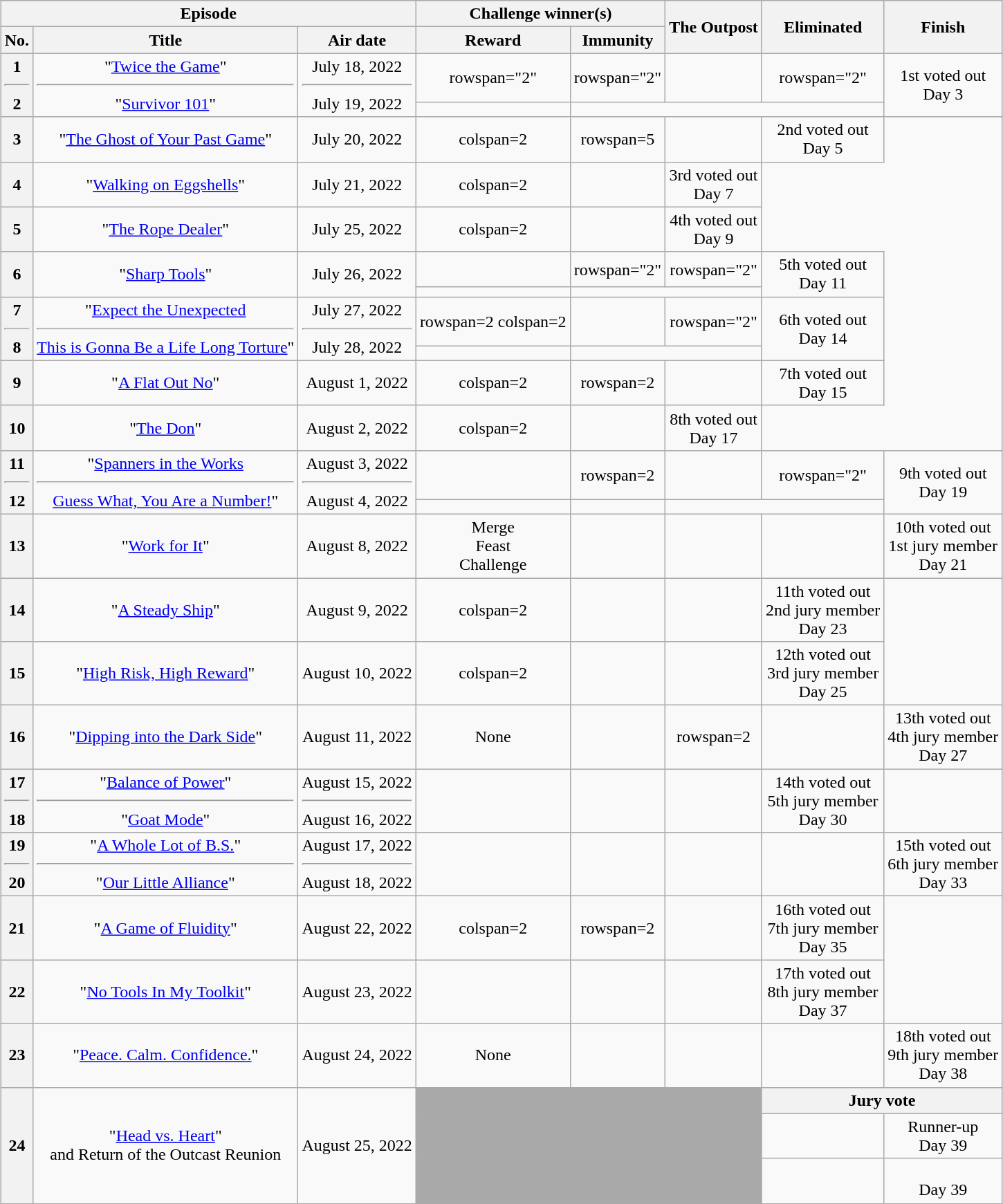<table class="wikitable" style="margin:auto; text-align:center">
<tr>
<th colspan=3>Episode</th>
<th colspan=2>Challenge winner(s)</th>
<th rowspan=2>The Outpost</th>
<th rowspan=2>Eliminated</th>
<th rowspan=2>Finish</th>
</tr>
<tr>
<th>No.</th>
<th>Title</th>
<th>Air date</th>
<th>Reward</th>
<th>Immunity</th>
</tr>
<tr>
<th rowspan="2">1<hr>2</th>
<td rowspan="2">"<a href='#'>Twice the Game</a>"<hr>"<a href='#'>Survivor 101</a>"</td>
<td rowspan="2">July 18, 2022<hr>July 19, 2022</td>
<td>rowspan="2" </td>
<td>rowspan="2" </td>
<td></td>
<td>rowspan="2" </td>
<td rowspan="2">1st voted out<br>Day 3</td>
</tr>
<tr>
<td></td>
</tr>
<tr>
<th>3</th>
<td>"<a href='#'>The Ghost of Your Past Game</a>"</td>
<td>July 20, 2022</td>
<td>colspan=2 </td>
<td>rowspan=5 </td>
<td></td>
<td>2nd voted out<br>Day 5</td>
</tr>
<tr>
<th>4</th>
<td>"<a href='#'>Walking on Eggshells</a>"</td>
<td>July 21, 2022</td>
<td>colspan=2 </td>
<td></td>
<td>3rd voted out<br>Day 7</td>
</tr>
<tr>
<th>5</th>
<td>"<a href='#'>The Rope Dealer</a>"</td>
<td>July 25, 2022</td>
<td>colspan=2 </td>
<td></td>
<td>4th voted out<br>Day 9</td>
</tr>
<tr>
<th rowspan="2">6</th>
<td rowspan="2">"<a href='#'>Sharp Tools</a>"</td>
<td rowspan="2">July 26, 2022</td>
<td></td>
<td>rowspan="2" </td>
<td>rowspan="2" </td>
<td rowspan="2">5th voted out<br>Day 11</td>
</tr>
<tr>
<td></td>
</tr>
<tr>
<th rowspan="2">7<hr>8</th>
<td rowspan="2">"<a href='#'>Expect the Unexpected</a><hr><a href='#'>This is Gonna Be a Life Long Torture</a>"</td>
<td rowspan="2">July 27, 2022<hr>July 28, 2022</td>
<td>rowspan=2 colspan=2 </td>
<td></td>
<td>rowspan="2" </td>
<td rowspan="2">6th voted out<br>Day 14</td>
</tr>
<tr>
<td></td>
</tr>
<tr>
<th>9</th>
<td>"<a href='#'>A Flat Out No</a>"</td>
<td>August 1, 2022</td>
<td>colspan=2 </td>
<td>rowspan=2 </td>
<td></td>
<td>7th voted out<br>Day 15</td>
</tr>
<tr>
<th>10</th>
<td>"<a href='#'>The Don</a>"</td>
<td>August 2, 2022</td>
<td>colspan=2 </td>
<td></td>
<td>8th voted out<br>Day 17</td>
</tr>
<tr>
<th rowspan="2">11<hr>12</th>
<td rowspan="2">"<a href='#'>Spanners in the Works</a><hr><a href='#'>Guess What, You Are a Number!</a>"</td>
<td rowspan="2">August 3, 2022<hr>August 4, 2022</td>
<td></td>
<td>rowspan=2 </td>
<td></td>
<td>rowspan="2" </td>
<td rowspan="2">9th voted out<br>Day 19</td>
</tr>
<tr>
<td></td>
<td></td>
</tr>
<tr>
<th>13</th>
<td>"<a href='#'>Work for It</a>"</td>
<td>August 8, 2022</td>
<td>Merge<br>Feast<br>Challenge</td>
<td></td>
<td></td>
<td></td>
<td>10th voted out<br>1st jury member<br>Day 21</td>
</tr>
<tr>
<th>14</th>
<td>"<a href='#'>A Steady Ship</a>"</td>
<td>August 9, 2022</td>
<td>colspan=2 </td>
<td></td>
<td></td>
<td>11th voted out<br>2nd jury member<br>Day 23</td>
</tr>
<tr>
<th>15</th>
<td>"<a href='#'>High Risk, High Reward</a>"</td>
<td>August 10, 2022</td>
<td>colspan=2 </td>
<td></td>
<td></td>
<td>12th voted out<br>3rd jury member<br>Day 25</td>
</tr>
<tr>
<th>16</th>
<td>"<a href='#'>Dipping into the Dark Side</a>"</td>
<td>August 11, 2022</td>
<td>None</td>
<td></td>
<td>rowspan=2 </td>
<td></td>
<td>13th voted out<br>4th jury member<br>Day 27</td>
</tr>
<tr>
<th>17<hr>18</th>
<td>"<a href='#'>Balance of Power</a>"<hr>"<a href='#'>Goat Mode</a>"</td>
<td>August 15, 2022<hr>August 16, 2022</td>
<td></td>
<td></td>
<td></td>
<td>14th voted out<br>5th jury member<br>Day 30</td>
</tr>
<tr>
<th>19<hr>20</th>
<td>"<a href='#'>A Whole Lot of B.S.</a>"<hr>"<a href='#'>Our Little Alliance</a>"</td>
<td>August 17, 2022<hr>August 18, 2022</td>
<td></td>
<td></td>
<td></td>
<td></td>
<td>15th voted out<br>6th jury member<br>Day 33</td>
</tr>
<tr>
<th>21</th>
<td>"<a href='#'>A Game of Fluidity</a>"</td>
<td>August 22, 2022</td>
<td>colspan=2 </td>
<td>rowspan=2 </td>
<td></td>
<td>16th voted out<br>7th jury member<br>Day 35</td>
</tr>
<tr>
<th>22</th>
<td>"<a href='#'>No Tools In My Toolkit</a>"</td>
<td>August 23, 2022</td>
<td></td>
<td></td>
<td></td>
<td>17th voted out<br>8th jury member<br>Day 37</td>
</tr>
<tr>
<th>23</th>
<td>"<a href='#'>Peace. Calm. Confidence.</a>"</td>
<td>August 24, 2022</td>
<td>None</td>
<td></td>
<td></td>
<td></td>
<td>18th voted out<br>9th jury member<br>Day 38</td>
</tr>
<tr>
<th rowspan="3">24</th>
<td rowspan="3">"<a href='#'>Head vs. Heart</a>"<br>and Return of the Outcast Reunion</td>
<td rowspan="3">August 25, 2022</td>
<td colspan="3" rowspan="3" bgcolor="darkgray"></td>
<th colspan="2"><strong>Jury vote</strong></th>
</tr>
<tr>
<td></td>
<td>Runner-up<br>Day 39</td>
</tr>
<tr>
<td></td>
<td><br>Day 39</td>
</tr>
<tr>
</tr>
</table>
